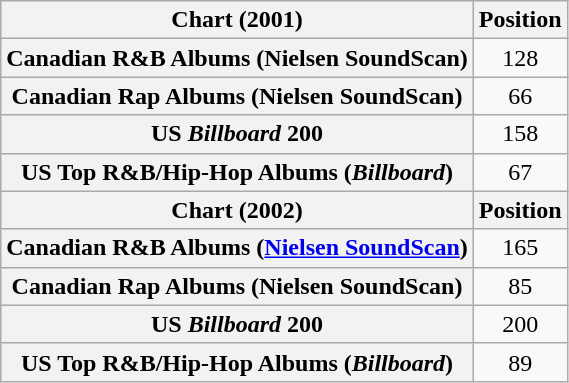<table class="wikitable plainrowheaders" style="text-align:center">
<tr>
<th scope="col">Chart (2001)</th>
<th scope="col">Position</th>
</tr>
<tr>
<th scope="row">Canadian R&B Albums (Nielsen SoundScan)</th>
<td>128</td>
</tr>
<tr>
<th scope="row">Canadian Rap Albums (Nielsen SoundScan)</th>
<td>66</td>
</tr>
<tr>
<th scope="row">US <em>Billboard</em> 200</th>
<td>158</td>
</tr>
<tr>
<th scope="row">US Top R&B/Hip-Hop Albums (<em>Billboard</em>)</th>
<td>67</td>
</tr>
<tr>
<th scope="col">Chart (2002)</th>
<th scope="col">Position</th>
</tr>
<tr>
<th scope="row">Canadian R&B Albums (<a href='#'>Nielsen SoundScan</a>)</th>
<td>165</td>
</tr>
<tr>
<th scope="row">Canadian Rap Albums (Nielsen SoundScan)</th>
<td>85</td>
</tr>
<tr>
<th scope="row">US <em>Billboard</em> 200</th>
<td>200</td>
</tr>
<tr>
<th scope="row">US Top R&B/Hip-Hop Albums (<em>Billboard</em>)</th>
<td>89</td>
</tr>
</table>
